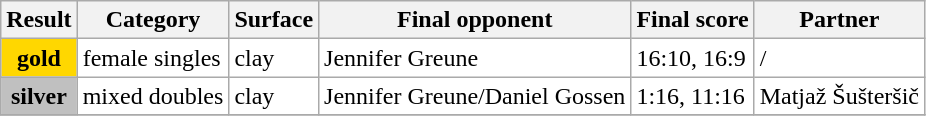<table class=wikitable>
<tr>
<th>Result</th>
<th>Category</th>
<th>Surface</th>
<th>Final opponent</th>
<th>Final score</th>
<th>Partner</th>
</tr>
<tr bgcolor=white>
<th style="background:gold;"><strong>gold</strong></th>
<td>female singles</td>
<td>clay</td>
<td> Jennifer Greune</td>
<td>16:10, 16:9</td>
<td>/</td>
</tr>
<tr bgcolor=white>
<th style="background:silver;"><strong>silver</strong></th>
<td>mixed doubles</td>
<td>clay</td>
<td> Jennifer Greune/Daniel Gossen</td>
<td>1:16, 11:16</td>
<td> Matjaž Šušteršič</td>
</tr>
<tr bgcolor=moccasin>
</tr>
</table>
